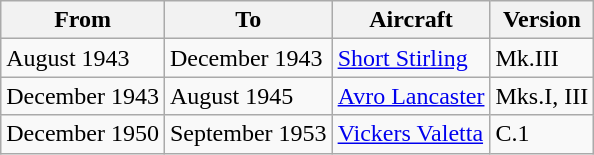<table class="wikitable">
<tr>
<th>From</th>
<th>To</th>
<th>Aircraft</th>
<th>Version</th>
</tr>
<tr>
<td>August 1943</td>
<td>December 1943</td>
<td><a href='#'>Short Stirling</a></td>
<td>Mk.III</td>
</tr>
<tr>
<td>December 1943</td>
<td>August 1945</td>
<td><a href='#'>Avro Lancaster</a></td>
<td>Mks.I, III</td>
</tr>
<tr>
<td>December 1950</td>
<td>September 1953</td>
<td><a href='#'>Vickers Valetta</a></td>
<td>C.1</td>
</tr>
</table>
